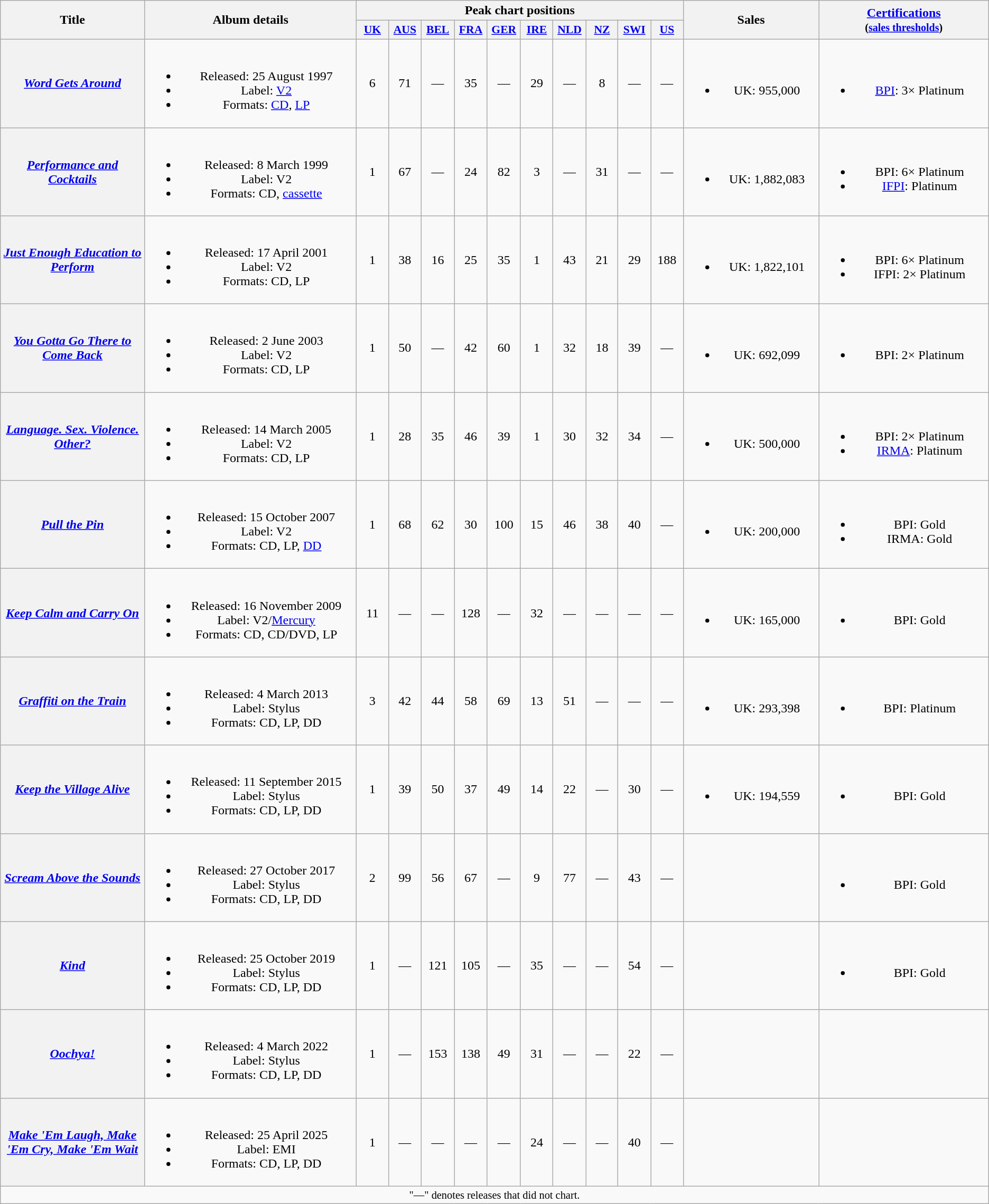<table class="wikitable plainrowheaders" style="text-align:center;">
<tr>
<th scope="col" style="width:12em;" rowspan="2">Title</th>
<th scope="col" style="width:18em;" rowspan="2">Album details</th>
<th scope="col" colspan="10">Peak chart positions</th>
<th scope="col" rowspan="2" style="width:11em;">Sales</th>
<th scope="col" style="width:14em;" rowspan="2"><a href='#'>Certifications</a><br><small>(<a href='#'>sales thresholds</a>)</small></th>
</tr>
<tr>
<th scope="col" style="width:2.5em; font-size:90%;"><a href='#'>UK</a><br></th>
<th scope="col" style="width:2.5em; font-size:90%;"><a href='#'>AUS</a><br></th>
<th scope="col" style="width:2.5em; font-size:90%;"><a href='#'>BEL</a><br></th>
<th scope="col" style="width:2.5em; font-size:90%;"><a href='#'>FRA</a><br></th>
<th scope="col" style="width:2.5em; font-size:90%;"><a href='#'>GER</a><br></th>
<th scope="col" style="width:2.5em; font-size:90%;"><a href='#'>IRE</a><br></th>
<th scope="col" style="width:2.5em; font-size:90%;"><a href='#'>NLD</a><br></th>
<th scope="col" style="width:2.5em; font-size:90%;"><a href='#'>NZ</a><br></th>
<th scope="col" style="width:2.5em; font-size:90%;"><a href='#'>SWI</a><br></th>
<th scope="col" style="width:2.5em; font-size:90%;"><a href='#'>US</a><br></th>
</tr>
<tr>
<th scope="row"><em><a href='#'>Word Gets Around</a></em></th>
<td><br><ul><li>Released: 25 August 1997</li><li>Label: <a href='#'>V2</a></li><li>Formats: <a href='#'>CD</a>, <a href='#'>LP</a></li></ul></td>
<td>6</td>
<td>71</td>
<td>—</td>
<td>35</td>
<td>—</td>
<td>29</td>
<td>—</td>
<td>8</td>
<td>—</td>
<td>—</td>
<td><br><ul><li>UK: 955,000</li></ul></td>
<td><br><ul><li><a href='#'>BPI</a>: 3× Platinum</li></ul></td>
</tr>
<tr>
<th scope="row"><em><a href='#'>Performance and Cocktails</a></em></th>
<td><br><ul><li>Released: 8 March 1999</li><li>Label: V2</li><li>Formats: CD, <a href='#'>cassette</a></li></ul></td>
<td>1</td>
<td>67</td>
<td>—</td>
<td>24</td>
<td>82</td>
<td>3</td>
<td>—</td>
<td>31</td>
<td>—</td>
<td>—</td>
<td><br><ul><li>UK: 1,882,083</li></ul></td>
<td><br><ul><li>BPI: 6× Platinum</li><li><a href='#'>IFPI</a>: Platinum</li></ul></td>
</tr>
<tr>
<th scope="row"><em><a href='#'>Just Enough Education to Perform</a></em></th>
<td><br><ul><li>Released: 17 April 2001</li><li>Label: V2</li><li>Formats: CD, LP</li></ul></td>
<td>1</td>
<td>38</td>
<td>16</td>
<td>25</td>
<td>35</td>
<td>1</td>
<td>43</td>
<td>21</td>
<td>29</td>
<td>188</td>
<td><br><ul><li>UK: 1,822,101</li></ul></td>
<td><br><ul><li>BPI: 6× Platinum</li><li>IFPI: 2× Platinum</li></ul></td>
</tr>
<tr>
<th scope="row"><em><a href='#'>You Gotta Go There to Come Back</a></em></th>
<td><br><ul><li>Released: 2 June 2003</li><li>Label: V2</li><li>Formats: CD, LP</li></ul></td>
<td>1</td>
<td>50</td>
<td>—</td>
<td>42</td>
<td>60</td>
<td>1</td>
<td>32</td>
<td>18</td>
<td>39</td>
<td>—</td>
<td><br><ul><li>UK: 692,099</li></ul></td>
<td><br><ul><li>BPI: 2× Platinum</li></ul></td>
</tr>
<tr>
<th scope="row"><em><a href='#'>Language. Sex. Violence. Other?</a></em></th>
<td><br><ul><li>Released: 14 March 2005</li><li>Label: V2</li><li>Formats: CD, LP</li></ul></td>
<td>1</td>
<td>28</td>
<td>35</td>
<td>46</td>
<td>39</td>
<td>1</td>
<td>30</td>
<td>32</td>
<td>34</td>
<td>—</td>
<td><br><ul><li>UK: 500,000</li></ul></td>
<td><br><ul><li>BPI: 2× Platinum</li><li><a href='#'>IRMA</a>: Platinum</li></ul></td>
</tr>
<tr>
<th scope="row"><em><a href='#'>Pull the Pin</a></em></th>
<td><br><ul><li>Released: 15 October 2007</li><li>Label: V2</li><li>Formats: CD, LP, <a href='#'>DD</a></li></ul></td>
<td>1</td>
<td>68</td>
<td>62</td>
<td>30</td>
<td>100</td>
<td>15</td>
<td>46</td>
<td>38</td>
<td>40</td>
<td>—</td>
<td><br><ul><li>UK: 200,000</li></ul></td>
<td><br><ul><li>BPI: Gold</li><li>IRMA: Gold</li></ul></td>
</tr>
<tr>
<th scope="row"><em><a href='#'>Keep Calm and Carry On</a></em></th>
<td><br><ul><li>Released: 16 November 2009</li><li>Label: V2/<a href='#'>Mercury</a></li><li>Formats: CD, CD/DVD, LP</li></ul></td>
<td>11</td>
<td>—</td>
<td>—</td>
<td>128</td>
<td>—</td>
<td>32</td>
<td>—</td>
<td>—</td>
<td>—</td>
<td>—</td>
<td><br><ul><li>UK: 165,000</li></ul></td>
<td><br><ul><li>BPI: Gold</li></ul></td>
</tr>
<tr>
<th scope="row"><em><a href='#'>Graffiti on the Train</a></em></th>
<td><br><ul><li>Released: 4 March 2013</li><li>Label: Stylus</li><li>Formats: CD, LP, DD</li></ul></td>
<td>3</td>
<td>42</td>
<td>44</td>
<td>58</td>
<td>69</td>
<td>13</td>
<td>51</td>
<td>—</td>
<td>—</td>
<td>—</td>
<td><br><ul><li>UK: 293,398</li></ul></td>
<td><br><ul><li>BPI: Platinum</li></ul></td>
</tr>
<tr>
<th scope="row"><em><a href='#'>Keep the Village Alive</a></em></th>
<td><br><ul><li>Released: 11 September 2015</li><li>Label: Stylus</li><li>Formats: CD, LP, DD</li></ul></td>
<td>1</td>
<td>39</td>
<td>50</td>
<td>37</td>
<td>49</td>
<td>14</td>
<td>22</td>
<td>—</td>
<td>30</td>
<td>—</td>
<td><br><ul><li>UK: 194,559</li></ul></td>
<td><br><ul><li>BPI: Gold</li></ul></td>
</tr>
<tr>
<th scope="row"><em><a href='#'>Scream Above the Sounds</a></em></th>
<td><br><ul><li>Released: 27 October 2017</li><li>Label: Stylus</li><li>Formats: CD, LP, DD</li></ul></td>
<td>2</td>
<td>99</td>
<td>56</td>
<td>67</td>
<td>—</td>
<td>9</td>
<td>77</td>
<td>—</td>
<td>43</td>
<td>—</td>
<td></td>
<td><br><ul><li>BPI: Gold</li></ul></td>
</tr>
<tr>
<th scope="row"><em><a href='#'>Kind</a></em></th>
<td><br><ul><li>Released: 25 October 2019</li><li>Label: Stylus</li><li>Formats: CD, LP, DD</li></ul></td>
<td>1</td>
<td>—</td>
<td>121</td>
<td>105</td>
<td>—</td>
<td>35</td>
<td>—</td>
<td>—</td>
<td>54</td>
<td>—</td>
<td></td>
<td><br><ul><li>BPI: Gold</li></ul></td>
</tr>
<tr>
<th scope="row"><em><a href='#'>Oochya!</a></em></th>
<td><br><ul><li>Released: 4 March 2022</li><li>Label: Stylus</li><li>Formats: CD, LP, DD</li></ul></td>
<td>1</td>
<td>—</td>
<td>153</td>
<td>138</td>
<td>49</td>
<td>31</td>
<td>—</td>
<td>—</td>
<td>22</td>
<td>—</td>
<td></td>
<td></td>
</tr>
<tr>
<th scope="row"><em><a href='#'>Make 'Em Laugh, Make 'Em Cry, Make 'Em Wait</a></em></th>
<td><br><ul><li>Released: 25 April 2025</li><li>Label: EMI</li><li>Formats: CD, LP, DD</li></ul></td>
<td>1</td>
<td>—</td>
<td>—</td>
<td>—</td>
<td>—</td>
<td>24<br></td>
<td>—</td>
<td>—</td>
<td>40</td>
<td>—</td>
<td></td>
<td></td>
</tr>
<tr>
<td colspan="24" style="text-align:center; font-size:85%;">"—" denotes releases that did not chart.</td>
</tr>
</table>
